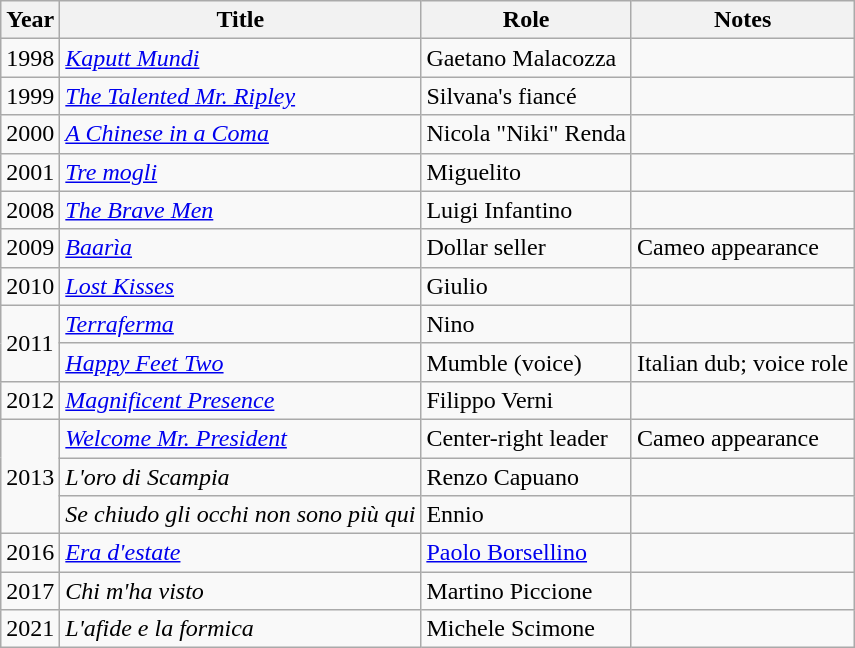<table class="wikitable">
<tr>
<th>Year</th>
<th>Title</th>
<th>Role</th>
<th>Notes</th>
</tr>
<tr>
<td>1998</td>
<td><em><a href='#'>Kaputt Mundi</a></em></td>
<td>Gaetano Malacozza</td>
<td></td>
</tr>
<tr>
<td>1999</td>
<td><em><a href='#'>The Talented Mr. Ripley</a></em></td>
<td>Silvana's fiancé</td>
<td></td>
</tr>
<tr>
<td>2000</td>
<td><em><a href='#'>A Chinese in a Coma</a></em></td>
<td>Nicola "Niki" Renda</td>
<td></td>
</tr>
<tr>
<td>2001</td>
<td><em><a href='#'>Tre mogli</a></em></td>
<td>Miguelito</td>
<td></td>
</tr>
<tr>
<td>2008</td>
<td><em><a href='#'>The Brave Men</a></em></td>
<td>Luigi Infantino</td>
<td></td>
</tr>
<tr>
<td>2009</td>
<td><em><a href='#'>Baarìa</a></em></td>
<td>Dollar seller</td>
<td>Cameo appearance</td>
</tr>
<tr>
<td>2010</td>
<td><em><a href='#'>Lost Kisses</a></em></td>
<td>Giulio</td>
<td></td>
</tr>
<tr>
<td rowspan="2">2011</td>
<td><em><a href='#'>Terraferma</a></em></td>
<td>Nino</td>
<td></td>
</tr>
<tr>
<td><em><a href='#'>Happy Feet Two</a></em></td>
<td>Mumble (voice)</td>
<td>Italian dub; voice role</td>
</tr>
<tr>
<td>2012</td>
<td><em><a href='#'>Magnificent Presence</a></em></td>
<td>Filippo Verni</td>
<td></td>
</tr>
<tr>
<td rowspan="3">2013</td>
<td><em><a href='#'>Welcome Mr. President</a></em></td>
<td>Center-right leader</td>
<td>Cameo appearance</td>
</tr>
<tr>
<td><em>L'oro di Scampia</em></td>
<td>Renzo Capuano</td>
<td></td>
</tr>
<tr>
<td><em>Se chiudo gli occhi non sono più qui</em></td>
<td>Ennio</td>
<td></td>
</tr>
<tr>
<td>2016</td>
<td><em><a href='#'>Era d'estate</a></em></td>
<td><a href='#'>Paolo Borsellino</a></td>
<td></td>
</tr>
<tr>
<td>2017</td>
<td><em>Chi m'ha visto</em></td>
<td>Martino Piccione</td>
<td></td>
</tr>
<tr>
<td>2021</td>
<td><em>L'afide e la formica</em></td>
<td>Michele Scimone</td>
<td></td>
</tr>
</table>
